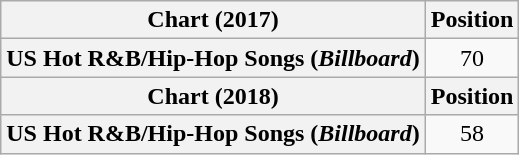<table class="wikitable plainrowheaders" style="text-align:center">
<tr>
<th scope="col">Chart (2017)</th>
<th scope="col">Position</th>
</tr>
<tr>
<th scope="row">US Hot R&B/Hip-Hop Songs (<em>Billboard</em>)</th>
<td>70</td>
</tr>
<tr>
<th scope="col">Chart (2018)</th>
<th scope="col">Position</th>
</tr>
<tr>
<th scope="row">US Hot R&B/Hip-Hop Songs (<em>Billboard</em>)</th>
<td>58</td>
</tr>
</table>
